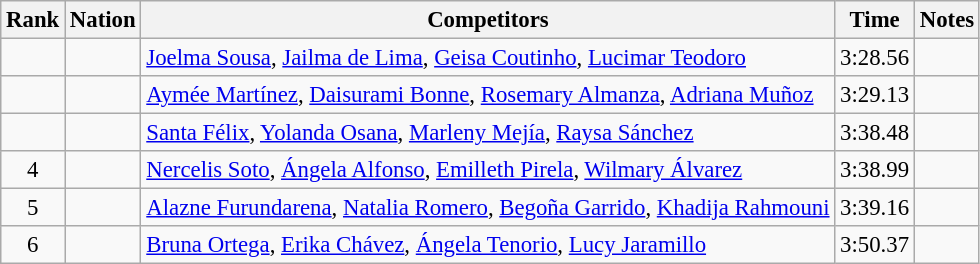<table class="wikitable sortable" style="text-align:center; font-size:95%">
<tr>
<th>Rank</th>
<th>Nation</th>
<th>Competitors</th>
<th>Time</th>
<th>Notes</th>
</tr>
<tr>
<td></td>
<td align=left></td>
<td align=left><a href='#'>Joelma Sousa</a>, <a href='#'>Jailma de Lima</a>, <a href='#'>Geisa Coutinho</a>, <a href='#'>Lucimar Teodoro</a></td>
<td>3:28.56</td>
<td></td>
</tr>
<tr>
<td></td>
<td align=left></td>
<td align=left><a href='#'>Aymée Martínez</a>, <a href='#'>Daisurami Bonne</a>, <a href='#'>Rosemary Almanza</a>, <a href='#'>Adriana Muñoz</a></td>
<td>3:29.13</td>
<td></td>
</tr>
<tr>
<td></td>
<td align=left></td>
<td align=left><a href='#'>Santa Félix</a>, <a href='#'>Yolanda Osana</a>, <a href='#'>Marleny Mejía</a>, <a href='#'>Raysa Sánchez</a></td>
<td>3:38.48</td>
<td></td>
</tr>
<tr>
<td>4</td>
<td align=left></td>
<td align=left><a href='#'>Nercelis Soto</a>, <a href='#'>Ángela Alfonso</a>, <a href='#'>Emilleth Pirela</a>, <a href='#'>Wilmary Álvarez</a></td>
<td>3:38.99</td>
<td></td>
</tr>
<tr>
<td>5</td>
<td align=left></td>
<td align=left><a href='#'>Alazne Furundarena</a>, <a href='#'>Natalia Romero</a>, <a href='#'>Begoña Garrido</a>, <a href='#'>Khadija Rahmouni</a></td>
<td>3:39.16</td>
<td></td>
</tr>
<tr>
<td>6</td>
<td align=left></td>
<td align=left><a href='#'>Bruna Ortega</a>, <a href='#'>Erika Chávez</a>, <a href='#'>Ángela Tenorio</a>, <a href='#'>Lucy Jaramillo</a></td>
<td>3:50.37</td>
<td></td>
</tr>
</table>
